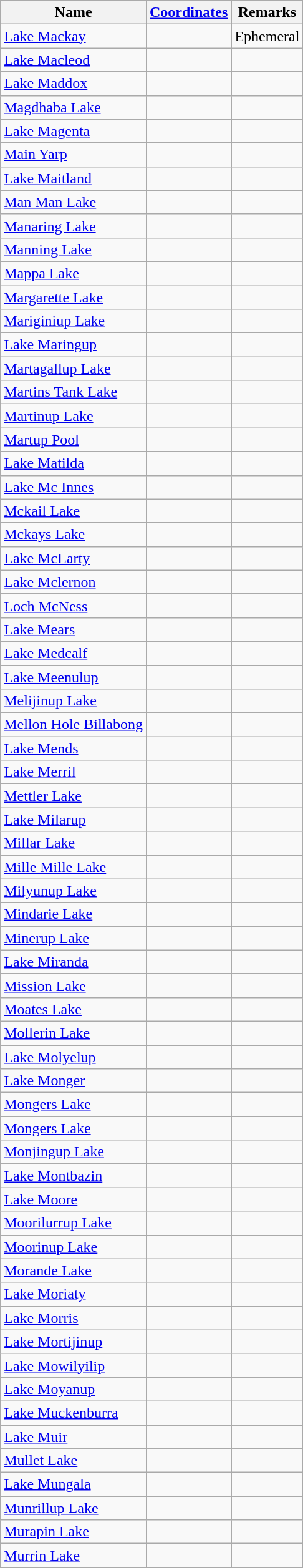<table class="wikitable">
<tr>
<th>Name</th>
<th><a href='#'>Coordinates</a></th>
<th>Remarks</th>
</tr>
<tr>
<td><a href='#'>Lake Mackay</a></td>
<td></td>
<td>Ephemeral</td>
</tr>
<tr>
<td><a href='#'>Lake Macleod</a></td>
<td></td>
<td></td>
</tr>
<tr>
<td><a href='#'>Lake Maddox</a></td>
<td></td>
<td></td>
</tr>
<tr>
<td><a href='#'>Magdhaba Lake</a></td>
<td></td>
<td></td>
</tr>
<tr>
<td><a href='#'>Lake Magenta</a></td>
<td></td>
<td></td>
</tr>
<tr>
<td><a href='#'>Main Yarp</a></td>
<td></td>
<td></td>
</tr>
<tr>
<td><a href='#'>Lake Maitland</a></td>
<td></td>
<td></td>
</tr>
<tr>
<td><a href='#'>Man Man Lake</a></td>
<td></td>
<td></td>
</tr>
<tr>
<td><a href='#'>Manaring Lake</a></td>
<td></td>
<td></td>
</tr>
<tr>
<td><a href='#'>Manning Lake</a></td>
<td></td>
<td></td>
</tr>
<tr>
<td><a href='#'>Mappa Lake</a></td>
<td></td>
<td></td>
</tr>
<tr>
<td><a href='#'>Margarette Lake</a></td>
<td></td>
<td></td>
</tr>
<tr>
<td><a href='#'>Mariginiup Lake</a></td>
<td></td>
<td></td>
</tr>
<tr>
<td><a href='#'>Lake Maringup</a></td>
<td></td>
<td></td>
</tr>
<tr>
<td><a href='#'>Martagallup Lake</a></td>
<td></td>
<td></td>
</tr>
<tr>
<td><a href='#'>Martins Tank Lake</a></td>
<td></td>
<td></td>
</tr>
<tr>
<td><a href='#'>Martinup Lake</a></td>
<td></td>
<td></td>
</tr>
<tr>
<td><a href='#'>Martup Pool</a></td>
<td></td>
<td></td>
</tr>
<tr>
<td><a href='#'>Lake Matilda</a></td>
<td></td>
<td></td>
</tr>
<tr>
<td><a href='#'>Lake Mc Innes</a></td>
<td></td>
<td></td>
</tr>
<tr>
<td><a href='#'>Mckail Lake</a></td>
<td></td>
<td></td>
</tr>
<tr>
<td><a href='#'>Mckays Lake</a></td>
<td></td>
<td></td>
</tr>
<tr>
<td><a href='#'>Lake McLarty</a></td>
<td></td>
<td></td>
</tr>
<tr>
<td><a href='#'>Lake Mclernon</a></td>
<td></td>
<td></td>
</tr>
<tr>
<td><a href='#'>Loch McNess</a></td>
<td></td>
<td></td>
</tr>
<tr>
<td><a href='#'>Lake Mears</a></td>
<td></td>
<td></td>
</tr>
<tr>
<td><a href='#'>Lake Medcalf</a></td>
<td></td>
<td></td>
</tr>
<tr>
<td><a href='#'>Lake Meenulup</a></td>
<td></td>
<td></td>
</tr>
<tr>
<td><a href='#'>Melijinup Lake</a></td>
<td></td>
<td></td>
</tr>
<tr>
<td><a href='#'>Mellon Hole Billabong</a></td>
<td></td>
<td></td>
</tr>
<tr>
<td><a href='#'>Lake Mends</a></td>
<td></td>
<td></td>
</tr>
<tr>
<td><a href='#'>Lake Merril</a></td>
<td></td>
<td></td>
</tr>
<tr>
<td><a href='#'>Mettler Lake</a></td>
<td></td>
<td></td>
</tr>
<tr>
<td><a href='#'>Lake Milarup</a></td>
<td></td>
<td></td>
</tr>
<tr>
<td><a href='#'>Millar Lake</a></td>
<td></td>
<td></td>
</tr>
<tr>
<td><a href='#'>Mille Mille Lake</a></td>
<td></td>
<td></td>
</tr>
<tr>
<td><a href='#'>Milyunup Lake</a></td>
<td></td>
<td></td>
</tr>
<tr>
<td><a href='#'>Mindarie Lake</a></td>
<td></td>
<td></td>
</tr>
<tr>
<td><a href='#'>Minerup Lake</a></td>
<td></td>
<td></td>
</tr>
<tr>
<td><a href='#'>Lake Miranda</a></td>
<td></td>
<td></td>
</tr>
<tr>
<td><a href='#'>Mission Lake</a></td>
<td></td>
<td></td>
</tr>
<tr>
<td><a href='#'>Moates Lake</a></td>
<td></td>
<td></td>
</tr>
<tr>
<td><a href='#'>Mollerin Lake</a></td>
<td></td>
<td></td>
</tr>
<tr>
<td><a href='#'>Lake Molyelup</a></td>
<td></td>
<td></td>
</tr>
<tr>
<td><a href='#'>Lake Monger</a></td>
<td></td>
<td></td>
</tr>
<tr>
<td><a href='#'>Mongers Lake</a></td>
<td></td>
<td></td>
</tr>
<tr>
<td><a href='#'>Mongers Lake</a></td>
<td></td>
<td></td>
</tr>
<tr>
<td><a href='#'>Monjingup Lake</a></td>
<td></td>
<td></td>
</tr>
<tr>
<td><a href='#'>Lake Montbazin</a></td>
<td></td>
<td></td>
</tr>
<tr>
<td><a href='#'>Lake Moore</a></td>
<td></td>
<td></td>
</tr>
<tr>
<td><a href='#'>Moorilurrup Lake</a></td>
<td></td>
<td></td>
</tr>
<tr>
<td><a href='#'>Moorinup Lake</a></td>
<td></td>
<td></td>
</tr>
<tr>
<td><a href='#'>Morande Lake</a></td>
<td></td>
<td></td>
</tr>
<tr>
<td><a href='#'>Lake Moriaty</a></td>
<td></td>
<td></td>
</tr>
<tr>
<td><a href='#'>Lake Morris</a></td>
<td></td>
<td></td>
</tr>
<tr>
<td><a href='#'>Lake Mortijinup</a></td>
<td></td>
<td></td>
</tr>
<tr>
<td><a href='#'>Lake Mowilyilip</a></td>
<td></td>
<td></td>
</tr>
<tr>
<td><a href='#'>Lake Moyanup</a></td>
<td></td>
<td></td>
</tr>
<tr>
<td><a href='#'>Lake Muckenburra</a></td>
<td></td>
<td></td>
</tr>
<tr>
<td><a href='#'>Lake Muir</a></td>
<td></td>
<td></td>
</tr>
<tr>
<td><a href='#'>Mullet Lake</a></td>
<td></td>
<td></td>
</tr>
<tr>
<td><a href='#'>Lake Mungala</a></td>
<td></td>
<td></td>
</tr>
<tr>
<td><a href='#'>Munrillup Lake</a></td>
<td></td>
<td></td>
</tr>
<tr>
<td><a href='#'>Murapin Lake</a></td>
<td></td>
<td></td>
</tr>
<tr>
<td><a href='#'>Murrin Lake</a></td>
<td></td>
<td></td>
</tr>
</table>
